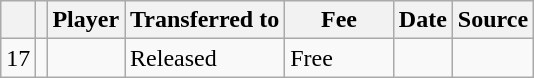<table class="wikitable plainrowheaders sortable">
<tr>
<th></th>
<th></th>
<th scope=col>Player</th>
<th>Transferred to</th>
<th !scope=col; style="width: 65px;">Fee</th>
<th scope=col>Date</th>
<th scope=col>Source</th>
</tr>
<tr>
<td align=center>17</td>
<td align=center></td>
<td></td>
<td>Released</td>
<td>Free</td>
<td></td>
<td></td>
</tr>
</table>
